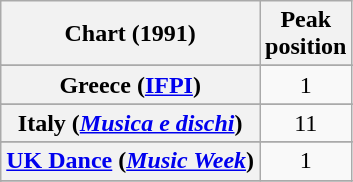<table class="wikitable sortable plainrowheaders">
<tr>
<th>Chart (1991)</th>
<th>Peak<br>position</th>
</tr>
<tr>
</tr>
<tr>
</tr>
<tr>
</tr>
<tr>
</tr>
<tr>
</tr>
<tr>
</tr>
<tr>
</tr>
<tr>
<th scope="row">Greece (<a href='#'>IFPI</a>)</th>
<td align="center">1</td>
</tr>
<tr>
</tr>
<tr>
<th scope="row">Italy (<em><a href='#'>Musica e dischi</a></em>)</th>
<td align="center">11</td>
</tr>
<tr>
</tr>
<tr>
</tr>
<tr>
</tr>
<tr>
</tr>
<tr>
</tr>
<tr>
</tr>
<tr>
<th scope="row"><a href='#'>UK Dance</a> (<em><a href='#'>Music Week</a></em>)</th>
<td align="center">1</td>
</tr>
<tr>
</tr>
<tr>
</tr>
<tr>
</tr>
<tr>
</tr>
</table>
